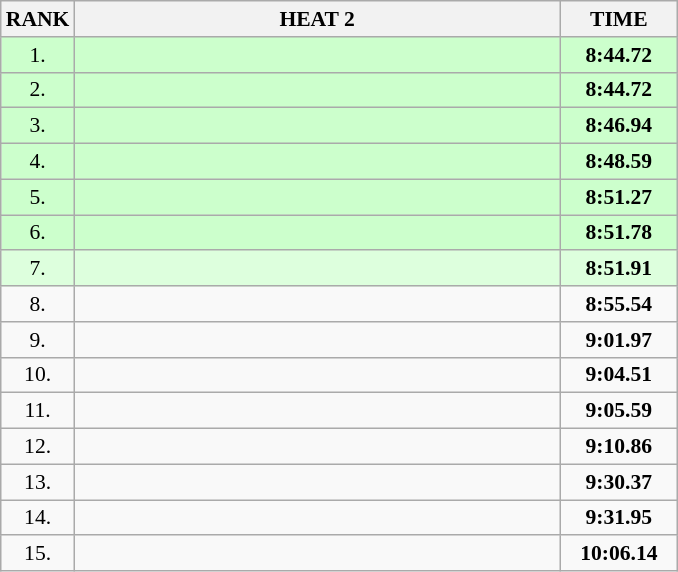<table class="wikitable" style="border-collapse: collapse; font-size: 90%;">
<tr>
<th>RANK</th>
<th style="width: 22em">HEAT 2</th>
<th style="width: 5em">TIME</th>
</tr>
<tr style="background:#ccffcc;">
<td align="center">1.</td>
<td></td>
<td align="center"><strong>8:44.72</strong></td>
</tr>
<tr style="background:#ccffcc;">
<td align="center">2.</td>
<td></td>
<td align="center"><strong>8:44.72</strong></td>
</tr>
<tr style="background:#ccffcc;">
<td align="center">3.</td>
<td></td>
<td align="center"><strong>8:46.94</strong></td>
</tr>
<tr style="background:#ccffcc;">
<td align="center">4.</td>
<td></td>
<td align="center"><strong>8:48.59</strong></td>
</tr>
<tr style="background:#ccffcc;">
<td align="center">5.</td>
<td></td>
<td align="center"><strong>8:51.27</strong></td>
</tr>
<tr style="background:#ccffcc;">
<td align="center">6.</td>
<td></td>
<td align="center"><strong>8:51.78</strong></td>
</tr>
<tr style="background:#ddffdd;">
<td align="center">7.</td>
<td></td>
<td align="center"><strong>8:51.91</strong></td>
</tr>
<tr>
<td align="center">8.</td>
<td></td>
<td align="center"><strong>8:55.54</strong></td>
</tr>
<tr>
<td align="center">9.</td>
<td></td>
<td align="center"><strong>9:01.97</strong></td>
</tr>
<tr>
<td align="center">10.</td>
<td></td>
<td align="center"><strong>9:04.51</strong></td>
</tr>
<tr>
<td align="center">11.</td>
<td></td>
<td align="center"><strong>9:05.59</strong></td>
</tr>
<tr>
<td align="center">12.</td>
<td></td>
<td align="center"><strong>9:10.86</strong></td>
</tr>
<tr>
<td align="center">13.</td>
<td></td>
<td align="center"><strong>9:30.37</strong></td>
</tr>
<tr>
<td align="center">14.</td>
<td></td>
<td align="center"><strong>9:31.95</strong></td>
</tr>
<tr>
<td align="center">15.</td>
<td></td>
<td align="center"><strong>10:06.14</strong></td>
</tr>
</table>
